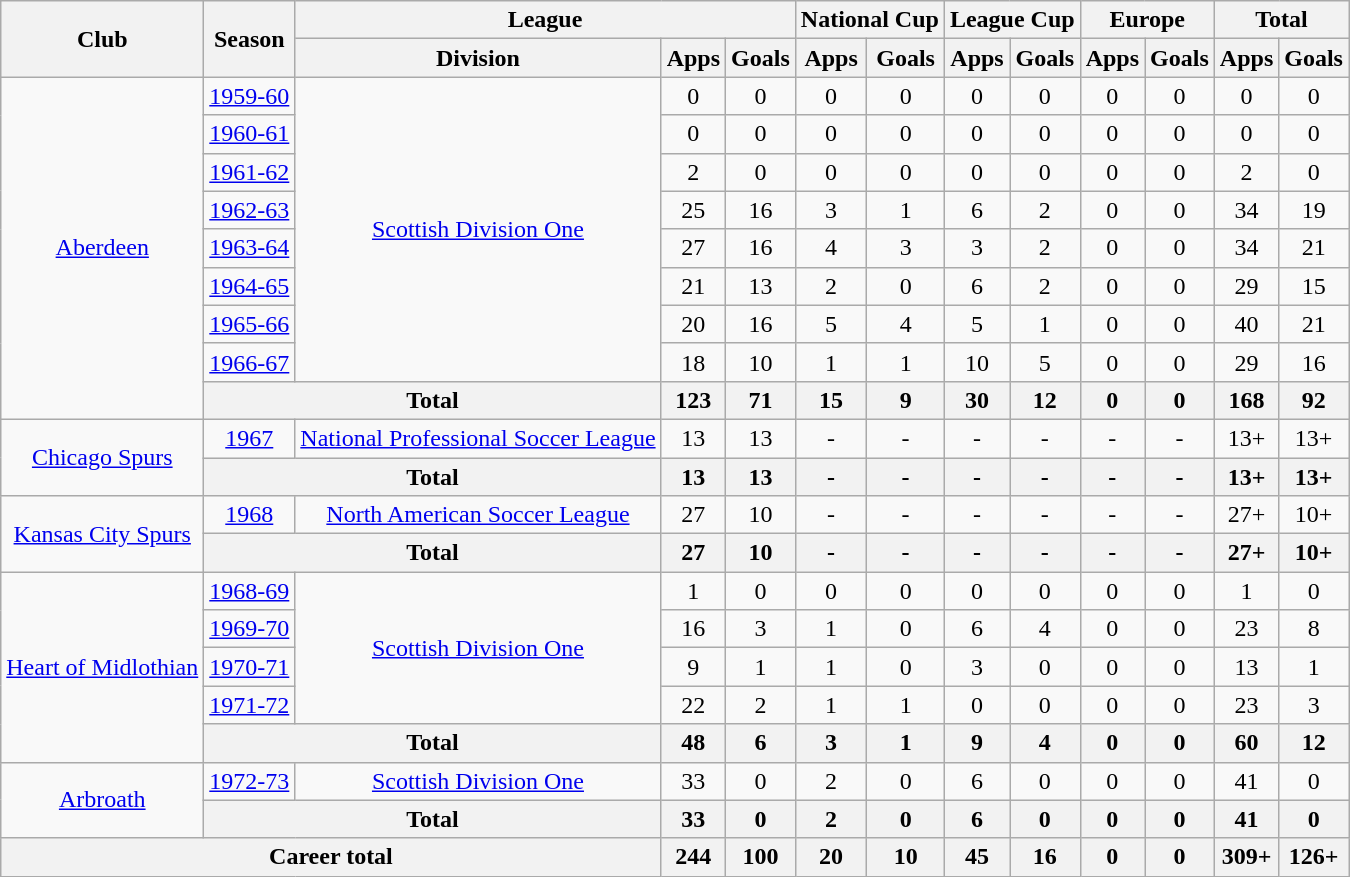<table class="wikitable" style="text-align:center">
<tr>
<th rowspan="2">Club</th>
<th rowspan="2">Season</th>
<th colspan="3">League</th>
<th colspan="2">National Cup</th>
<th colspan="2">League Cup</th>
<th colspan="2">Europe</th>
<th colspan="2">Total</th>
</tr>
<tr>
<th>Division</th>
<th>Apps</th>
<th>Goals</th>
<th>Apps</th>
<th>Goals</th>
<th>Apps</th>
<th>Goals</th>
<th>Apps</th>
<th>Goals</th>
<th>Apps</th>
<th>Goals</th>
</tr>
<tr>
<td rowspan="9"><a href='#'>Aberdeen</a></td>
<td><a href='#'>1959-60</a></td>
<td rowspan="8"><a href='#'>Scottish Division One</a></td>
<td>0</td>
<td>0</td>
<td>0</td>
<td>0</td>
<td>0</td>
<td>0</td>
<td>0</td>
<td>0</td>
<td>0</td>
<td>0</td>
</tr>
<tr>
<td><a href='#'>1960-61</a></td>
<td>0</td>
<td>0</td>
<td>0</td>
<td>0</td>
<td>0</td>
<td>0</td>
<td>0</td>
<td>0</td>
<td>0</td>
<td>0</td>
</tr>
<tr>
<td><a href='#'>1961-62</a></td>
<td>2</td>
<td>0</td>
<td>0</td>
<td>0</td>
<td>0</td>
<td>0</td>
<td>0</td>
<td>0</td>
<td>2</td>
<td>0</td>
</tr>
<tr>
<td><a href='#'>1962-63</a></td>
<td>25</td>
<td>16</td>
<td>3</td>
<td>1</td>
<td>6</td>
<td>2</td>
<td>0</td>
<td>0</td>
<td>34</td>
<td>19</td>
</tr>
<tr>
<td><a href='#'>1963-64</a></td>
<td>27</td>
<td>16</td>
<td>4</td>
<td>3</td>
<td>3</td>
<td>2</td>
<td>0</td>
<td>0</td>
<td>34</td>
<td>21</td>
</tr>
<tr>
<td><a href='#'>1964-65</a></td>
<td>21</td>
<td>13</td>
<td>2</td>
<td>0</td>
<td>6</td>
<td>2</td>
<td>0</td>
<td>0</td>
<td>29</td>
<td>15</td>
</tr>
<tr>
<td><a href='#'>1965-66</a></td>
<td>20</td>
<td>16</td>
<td>5</td>
<td>4</td>
<td>5</td>
<td>1</td>
<td>0</td>
<td>0</td>
<td>40</td>
<td>21</td>
</tr>
<tr>
<td><a href='#'>1966-67</a></td>
<td>18</td>
<td>10</td>
<td>1</td>
<td>1</td>
<td>10</td>
<td>5</td>
<td>0</td>
<td>0</td>
<td>29</td>
<td>16</td>
</tr>
<tr>
<th colspan="2">Total</th>
<th>123</th>
<th>71</th>
<th>15</th>
<th>9</th>
<th>30</th>
<th>12</th>
<th>0</th>
<th>0</th>
<th>168</th>
<th>92</th>
</tr>
<tr>
<td rowspan="2"><a href='#'>Chicago Spurs</a></td>
<td><a href='#'>1967</a></td>
<td><a href='#'>National Professional Soccer League</a></td>
<td>13</td>
<td>13</td>
<td>-</td>
<td>-</td>
<td>-</td>
<td>-</td>
<td>-</td>
<td>-</td>
<td>13+</td>
<td>13+</td>
</tr>
<tr>
<th colspan="2">Total</th>
<th>13</th>
<th>13</th>
<th>-</th>
<th>-</th>
<th>-</th>
<th>-</th>
<th>-</th>
<th>-</th>
<th>13+</th>
<th>13+</th>
</tr>
<tr>
<td rowspan="2"><a href='#'>Kansas City Spurs</a></td>
<td><a href='#'>1968</a></td>
<td><a href='#'>North American Soccer League</a></td>
<td>27</td>
<td>10</td>
<td>-</td>
<td>-</td>
<td>-</td>
<td>-</td>
<td>-</td>
<td>-</td>
<td>27+</td>
<td>10+</td>
</tr>
<tr>
<th colspan="2">Total</th>
<th>27</th>
<th>10</th>
<th>-</th>
<th>-</th>
<th>-</th>
<th>-</th>
<th>-</th>
<th>-</th>
<th>27+</th>
<th>10+</th>
</tr>
<tr>
<td rowspan="5"><a href='#'>Heart of Midlothian</a></td>
<td><a href='#'>1968-69</a></td>
<td rowspan="4"><a href='#'>Scottish Division One</a></td>
<td>1</td>
<td>0</td>
<td>0</td>
<td>0</td>
<td>0</td>
<td>0</td>
<td>0</td>
<td>0</td>
<td>1</td>
<td>0</td>
</tr>
<tr>
<td><a href='#'>1969-70</a></td>
<td>16</td>
<td>3</td>
<td>1</td>
<td>0</td>
<td>6</td>
<td>4</td>
<td>0</td>
<td>0</td>
<td>23</td>
<td>8</td>
</tr>
<tr>
<td><a href='#'>1970-71</a></td>
<td>9</td>
<td>1</td>
<td>1</td>
<td>0</td>
<td>3</td>
<td>0</td>
<td>0</td>
<td>0</td>
<td>13</td>
<td>1</td>
</tr>
<tr>
<td><a href='#'>1971-72</a></td>
<td>22</td>
<td>2</td>
<td>1</td>
<td>1</td>
<td>0</td>
<td>0</td>
<td>0</td>
<td>0</td>
<td>23</td>
<td>3</td>
</tr>
<tr>
<th colspan="2">Total</th>
<th>48</th>
<th>6</th>
<th>3</th>
<th>1</th>
<th>9</th>
<th>4</th>
<th>0</th>
<th>0</th>
<th>60</th>
<th>12</th>
</tr>
<tr>
<td rowspan="2"><a href='#'>Arbroath</a></td>
<td><a href='#'>1972-73</a></td>
<td><a href='#'>Scottish Division One</a></td>
<td>33</td>
<td>0</td>
<td>2</td>
<td>0</td>
<td>6</td>
<td>0</td>
<td>0</td>
<td>0</td>
<td>41</td>
<td>0</td>
</tr>
<tr>
<th colspan="2">Total</th>
<th>33</th>
<th>0</th>
<th>2</th>
<th>0</th>
<th>6</th>
<th>0</th>
<th>0</th>
<th>0</th>
<th>41</th>
<th>0</th>
</tr>
<tr>
<th colspan="3">Career total</th>
<th>244</th>
<th>100</th>
<th>20</th>
<th>10</th>
<th>45</th>
<th>16</th>
<th>0</th>
<th>0</th>
<th>309+</th>
<th>126+</th>
</tr>
</table>
